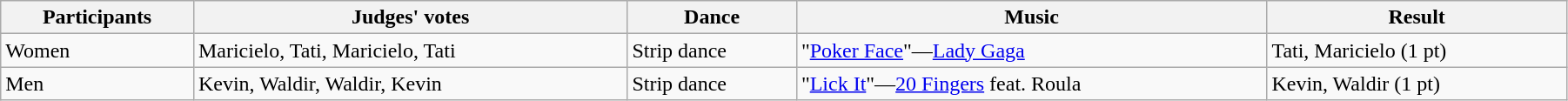<table class="wikitable sortable" style="width: 95%;">
<tr>
<th>Participants</th>
<th>Judges' votes</th>
<th>Dance</th>
<th>Music</th>
<th>Result</th>
</tr>
<tr>
<td>Women</td>
<td>Maricielo, Tati, Maricielo, Tati</td>
<td>Strip dance</td>
<td>"<a href='#'>Poker Face</a>"—<a href='#'>Lady Gaga</a></td>
<td>Tati, Maricielo (1 pt)</td>
</tr>
<tr>
<td>Men</td>
<td>Kevin, Waldir, Waldir, Kevin</td>
<td>Strip dance</td>
<td>"<a href='#'>Lick It</a>"—<a href='#'>20 Fingers</a> feat. Roula</td>
<td>Kevin, Waldir (1 pt)</td>
</tr>
</table>
